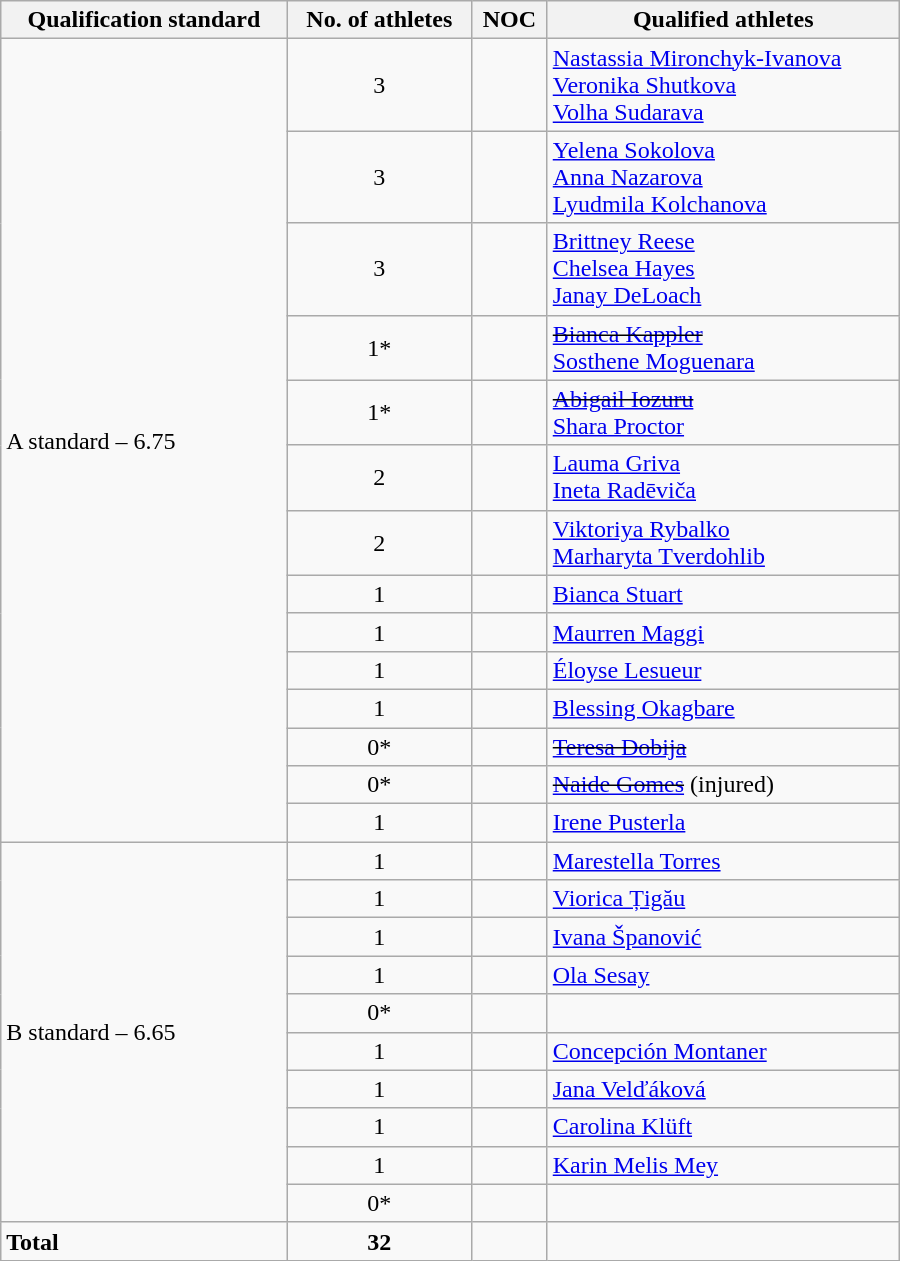<table class="wikitable"  style="text-align:left; width:600px;">
<tr>
<th>Qualification standard</th>
<th>No. of athletes</th>
<th>NOC</th>
<th>Qualified athletes</th>
</tr>
<tr>
<td rowspan="14">A standard – 6.75</td>
<td align=center>3</td>
<td></td>
<td><a href='#'>Nastassia Mironchyk-Ivanova</a><br><a href='#'>Veronika Shutkova</a><br><a href='#'>Volha Sudarava</a></td>
</tr>
<tr>
<td align=center>3</td>
<td></td>
<td><a href='#'>Yelena Sokolova</a><br><a href='#'>Anna Nazarova</a><br><a href='#'>Lyudmila Kolchanova</a></td>
</tr>
<tr>
<td align=center>3</td>
<td></td>
<td><a href='#'>Brittney Reese</a><br><a href='#'>Chelsea Hayes</a><br><a href='#'>Janay DeLoach</a></td>
</tr>
<tr>
<td align=center>1*</td>
<td> </td>
<td><s><a href='#'>Bianca Kappler</a></s><br><a href='#'>Sosthene Moguenara</a></td>
</tr>
<tr>
<td align=center>1*</td>
<td></td>
<td><s><a href='#'>Abigail Iozuru</a></s><br><a href='#'>Shara Proctor</a></td>
</tr>
<tr>
<td align=center>2</td>
<td></td>
<td><a href='#'>Lauma Griva</a><br><a href='#'>Ineta Radēviča</a></td>
</tr>
<tr>
<td align=center>2</td>
<td></td>
<td><a href='#'>Viktoriya Rybalko</a><br><a href='#'>Marharyta Tverdohlib</a></td>
</tr>
<tr>
<td align=center>1</td>
<td></td>
<td><a href='#'>Bianca Stuart</a></td>
</tr>
<tr>
<td align=center>1</td>
<td></td>
<td><a href='#'>Maurren Maggi</a></td>
</tr>
<tr>
<td align=center>1</td>
<td></td>
<td><a href='#'>Éloyse Lesueur</a></td>
</tr>
<tr>
<td align=center>1</td>
<td></td>
<td><a href='#'>Blessing Okagbare</a></td>
</tr>
<tr>
<td align=center>0*</td>
<td></td>
<td><s><a href='#'>Teresa Dobija</a></s></td>
</tr>
<tr>
<td align=center>0*</td>
<td></td>
<td><s><a href='#'>Naide Gomes</a></s> (injured)</td>
</tr>
<tr>
<td align=center>1</td>
<td></td>
<td><a href='#'>Irene Pusterla</a></td>
</tr>
<tr>
<td rowspan="10">B standard – 6.65</td>
<td align=center>1</td>
<td></td>
<td><a href='#'>Marestella Torres</a></td>
</tr>
<tr>
<td align=center>1</td>
<td></td>
<td><a href='#'>Viorica Țigău</a></td>
</tr>
<tr>
<td align=center>1</td>
<td></td>
<td><a href='#'>Ivana Španović</a></td>
</tr>
<tr>
<td align=center>1</td>
<td></td>
<td><a href='#'>Ola Sesay</a></td>
</tr>
<tr>
<td align=center>0*</td>
<td><s></s></td>
<td></td>
</tr>
<tr>
<td align=center>1</td>
<td></td>
<td><a href='#'>Concepción Montaner</a></td>
</tr>
<tr>
<td align=center>1</td>
<td></td>
<td><a href='#'>Jana Velďáková</a></td>
</tr>
<tr>
<td align=center>1</td>
<td></td>
<td><a href='#'>Carolina Klüft</a></td>
</tr>
<tr>
<td align=center>1</td>
<td></td>
<td><a href='#'>Karin Melis Mey</a></td>
</tr>
<tr>
<td align=center>0*</td>
<td><s></s></td>
<td></td>
</tr>
<tr>
<td><strong>Total</strong></td>
<td align=center><strong>32</strong></td>
<td></td>
<td></td>
</tr>
</table>
